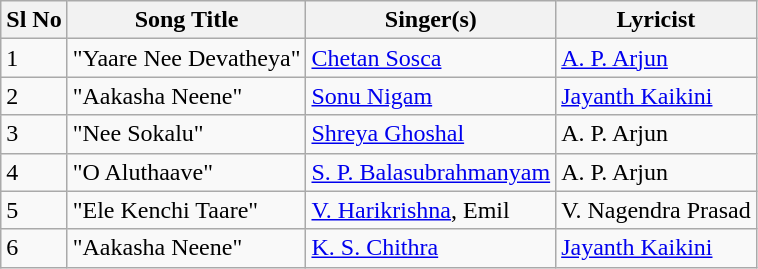<table class="wikitable">
<tr>
<th>Sl No</th>
<th>Song Title</th>
<th>Singer(s)</th>
<th>Lyricist</th>
</tr>
<tr>
<td>1</td>
<td>"Yaare Nee Devatheya"</td>
<td><a href='#'>Chetan Sosca</a></td>
<td><a href='#'>A. P. Arjun</a></td>
</tr>
<tr>
<td>2</td>
<td>"Aakasha Neene"</td>
<td><a href='#'>Sonu Nigam</a></td>
<td><a href='#'>Jayanth Kaikini</a></td>
</tr>
<tr>
<td>3</td>
<td>"Nee Sokalu"</td>
<td><a href='#'>Shreya Ghoshal</a></td>
<td>A. P. Arjun</td>
</tr>
<tr>
<td>4</td>
<td>"O Aluthaave"</td>
<td><a href='#'>S. P. Balasubrahmanyam</a></td>
<td>A. P. Arjun</td>
</tr>
<tr>
<td>5</td>
<td>"Ele Kenchi Taare"</td>
<td><a href='#'>V. Harikrishna</a>, Emil</td>
<td>V. Nagendra Prasad</td>
</tr>
<tr>
<td>6</td>
<td>"Aakasha Neene"</td>
<td><a href='#'>K. S. Chithra</a></td>
<td><a href='#'>Jayanth Kaikini</a></td>
</tr>
</table>
